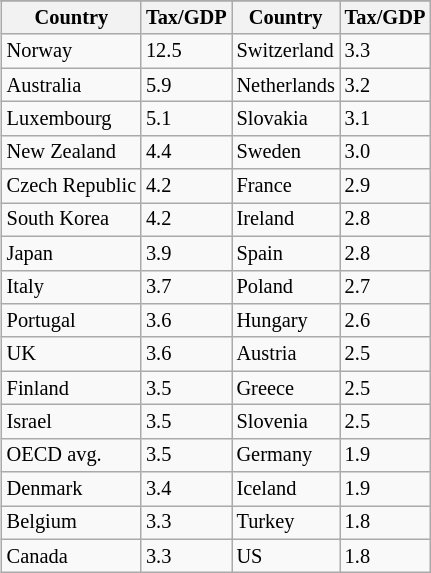<table class="wikitable sortable" style="float:right; margin:0; font-size:85%;">
<tr>
</tr>
<tr>
<th>Country</th>
<th>Tax/GDP</th>
<th>Country</th>
<th>Tax/GDP</th>
</tr>
<tr>
<td>Norway</td>
<td>12.5</td>
<td>Switzerland</td>
<td>3.3</td>
</tr>
<tr>
<td>Australia</td>
<td>5.9</td>
<td>Netherlands</td>
<td>3.2</td>
</tr>
<tr>
<td>Luxembourg</td>
<td>5.1</td>
<td>Slovakia</td>
<td>3.1</td>
</tr>
<tr>
<td>New Zealand</td>
<td>4.4</td>
<td>Sweden</td>
<td>3.0</td>
</tr>
<tr>
<td>Czech Republic</td>
<td>4.2</td>
<td>France</td>
<td>2.9</td>
</tr>
<tr>
<td>South Korea</td>
<td>4.2</td>
<td>Ireland</td>
<td>2.8</td>
</tr>
<tr>
<td>Japan</td>
<td>3.9</td>
<td>Spain</td>
<td>2.8</td>
</tr>
<tr>
<td>Italy</td>
<td>3.7</td>
<td>Poland</td>
<td>2.7</td>
</tr>
<tr>
<td>Portugal</td>
<td>3.6</td>
<td>Hungary</td>
<td>2.6</td>
</tr>
<tr>
<td>UK</td>
<td>3.6</td>
<td>Austria</td>
<td>2.5</td>
</tr>
<tr>
<td>Finland</td>
<td>3.5</td>
<td>Greece</td>
<td>2.5</td>
</tr>
<tr>
<td>Israel</td>
<td>3.5</td>
<td>Slovenia</td>
<td>2.5</td>
</tr>
<tr>
<td>OECD avg.</td>
<td>3.5</td>
<td>Germany</td>
<td>1.9</td>
</tr>
<tr>
<td>Denmark</td>
<td>3.4</td>
<td>Iceland</td>
<td>1.9</td>
</tr>
<tr>
<td>Belgium</td>
<td>3.3</td>
<td>Turkey</td>
<td>1.8</td>
</tr>
<tr>
<td>Canada</td>
<td>3.3</td>
<td>US</td>
<td>1.8</td>
</tr>
</table>
